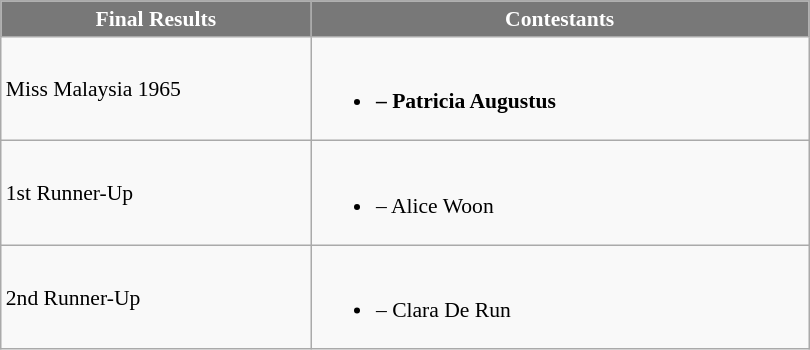<table class="wikitable sortable" style="font-size: 90%;">
<tr>
<th width="200" style="background-color:#787878;color:#FFFFFF;">Final Results</th>
<th width="325" style="background-color:#787878;color:#FFFFFF;">Contestants</th>
</tr>
<tr>
<td>Miss Malaysia 1965</td>
<td><br><ul><li><strong> – Patricia Augustus</strong></li></ul></td>
</tr>
<tr>
<td>1st Runner-Up</td>
<td><br><ul><li> – Alice Woon</li></ul></td>
</tr>
<tr>
<td>2nd Runner-Up</td>
<td><br><ul><li> – Clara De Run</li></ul></td>
</tr>
</table>
